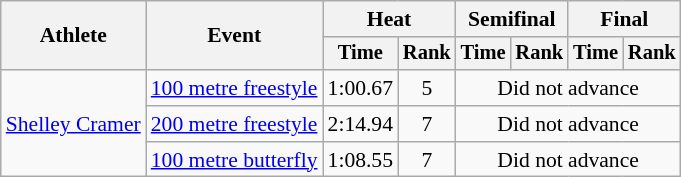<table class=wikitable style="font-size:90%">
<tr>
<th rowspan="2">Athlete</th>
<th rowspan="2">Event</th>
<th colspan="2">Heat</th>
<th colspan="2">Semifinal</th>
<th colspan="2">Final</th>
</tr>
<tr style="font-size:95%">
<th>Time</th>
<th>Rank</th>
<th>Time</th>
<th>Rank</th>
<th>Time</th>
<th>Rank</th>
</tr>
<tr align=center>
<td style="text-align:left;" rowspan="3"><a href='#'>Shelley Cramer</a></td>
<td align=left><a href='#'>100 metre freestyle</a></td>
<td align=center>1:00.67</td>
<td align=center>5</td>
<td colspan="4" style="text-align:center;">Did not advance</td>
</tr>
<tr>
<td align=left><a href='#'>200 metre freestyle</a></td>
<td align=center>2:14.94</td>
<td align=center>7</td>
<td colspan="4" style="text-align:center;">Did not advance</td>
</tr>
<tr>
<td align=left><a href='#'>100 metre butterfly</a></td>
<td align=center>1:08.55</td>
<td align=center>7</td>
<td colspan="4" style="text-align:center;">Did not advance</td>
</tr>
</table>
